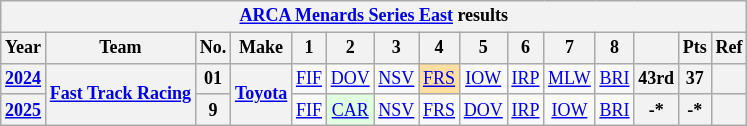<table class="wikitable" style="text-align:center; font-size:75%">
<tr>
<th colspan=15><a href='#'>ARCA Menards Series East</a> results</th>
</tr>
<tr>
<th>Year</th>
<th>Team</th>
<th>No.</th>
<th>Make</th>
<th>1</th>
<th>2</th>
<th>3</th>
<th>4</th>
<th>5</th>
<th>6</th>
<th>7</th>
<th>8</th>
<th></th>
<th>Pts</th>
<th>Ref</th>
</tr>
<tr>
<th><a href='#'>2024</a></th>
<th rowspan=2><a href='#'>Fast Track Racing</a></th>
<th>01</th>
<th rowspan=2><a href='#'>Toyota</a></th>
<td><a href='#'>FIF</a></td>
<td><a href='#'>DOV</a></td>
<td><a href='#'>NSV</a></td>
<td style="background:#FFDF9F;"><a href='#'>FRS</a><br></td>
<td><a href='#'>IOW</a></td>
<td><a href='#'>IRP</a></td>
<td><a href='#'>MLW</a></td>
<td><a href='#'>BRI</a></td>
<th>43rd</th>
<th>37</th>
<th></th>
</tr>
<tr>
<th><a href='#'>2025</a></th>
<th>9</th>
<td><a href='#'>FIF</a></td>
<td style="background:#DFFFDF;"><a href='#'>CAR</a><br></td>
<td><a href='#'>NSV</a></td>
<td><a href='#'>FRS</a></td>
<td><a href='#'>DOV</a></td>
<td><a href='#'>IRP</a></td>
<td><a href='#'>IOW</a></td>
<td><a href='#'>BRI</a></td>
<th>-*</th>
<th>-*</th>
<th></th>
</tr>
</table>
